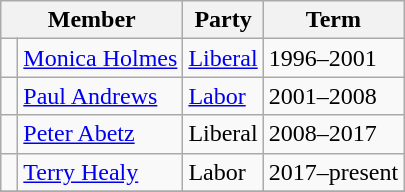<table class="wikitable">
<tr>
<th colspan="2">Member</th>
<th>Party</th>
<th>Term</th>
</tr>
<tr>
<td> </td>
<td><a href='#'>Monica Holmes</a></td>
<td><a href='#'>Liberal</a></td>
<td>1996–2001</td>
</tr>
<tr>
<td> </td>
<td><a href='#'>Paul Andrews</a></td>
<td><a href='#'>Labor</a></td>
<td>2001–2008</td>
</tr>
<tr>
<td> </td>
<td><a href='#'>Peter Abetz</a></td>
<td>Liberal</td>
<td>2008–2017</td>
</tr>
<tr>
<td> </td>
<td><a href='#'>Terry Healy</a></td>
<td>Labor</td>
<td>2017–present</td>
</tr>
<tr>
</tr>
</table>
